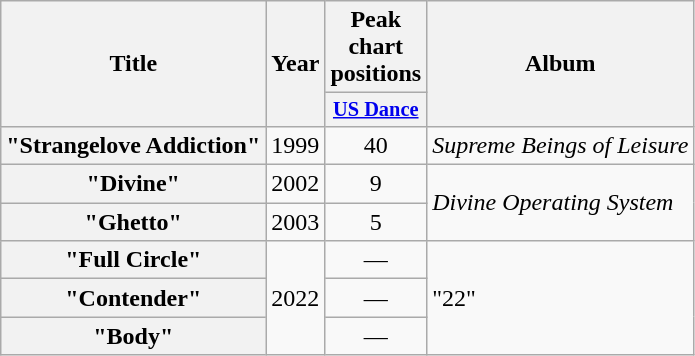<table class="wikitable plainrowheaders">
<tr>
<th scope="col" rowspan="2">Title</th>
<th scope="col" rowspan="2">Year</th>
<th scope="col" colspan="1">Peak chart positions</th>
<th scope="col" rowspan="2">Album</th>
</tr>
<tr>
<th style="width:3em;font-size:85%;"><a href='#'>US Dance</a><br></th>
</tr>
<tr>
<th scope="row">"Strangelove Addiction"</th>
<td>1999</td>
<td align="center">40</td>
<td><em>Supreme Beings of Leisure</em></td>
</tr>
<tr>
<th scope="row">"Divine"</th>
<td>2002</td>
<td align="center">9</td>
<td rowspan="2"><em>Divine Operating System</em></td>
</tr>
<tr>
<th scope="row">"Ghetto"</th>
<td>2003</td>
<td align="center">5</td>
</tr>
<tr>
<th scope="row">"Full Circle"</th>
<td rowspan="3">2022</td>
<td align="center">—</td>
<td rowspan="3">"22"</td>
</tr>
<tr>
<th scope="row">"Contender"</th>
<td align="center">—</td>
</tr>
<tr>
<th scope="row">"Body"</th>
<td align="center">—</td>
</tr>
</table>
